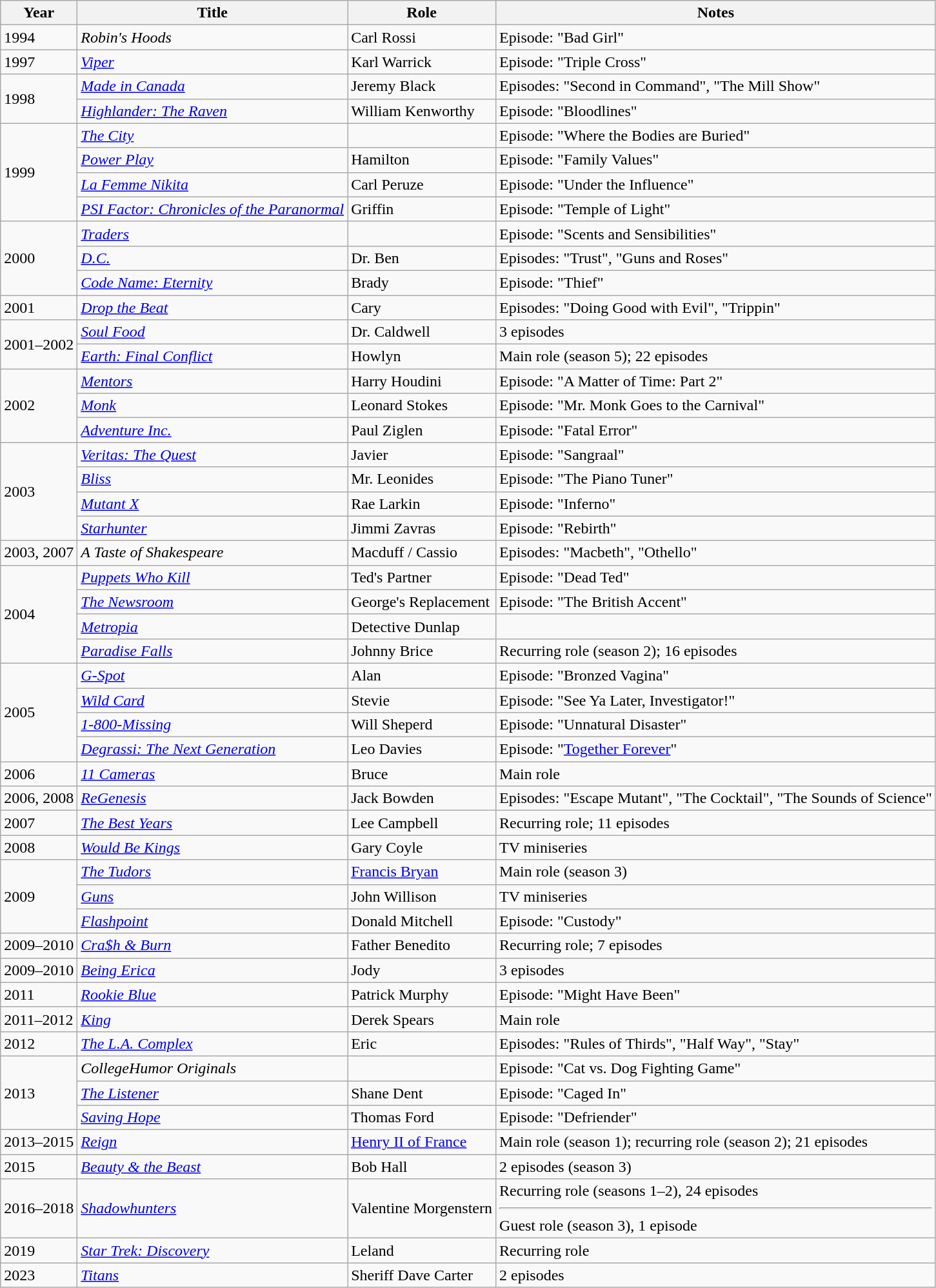<table class="wikitable sortable">
<tr>
<th>Year</th>
<th>Title</th>
<th>Role</th>
<th class="unsortable">Notes</th>
</tr>
<tr>
<td>1994</td>
<td><em>Robin's Hoods</em></td>
<td>Carl Rossi</td>
<td>Episode: "Bad Girl"</td>
</tr>
<tr>
<td>1997</td>
<td><em><a href='#'>Viper</a></em></td>
<td>Karl Warrick</td>
<td>Episode: "Triple Cross"</td>
</tr>
<tr>
<td rowspan=2>1998</td>
<td><em><a href='#'>Made in Canada</a></em></td>
<td>Jeremy Black</td>
<td>Episodes: "Second in Command", "The Mill Show"</td>
</tr>
<tr>
<td><em><a href='#'>Highlander: The Raven</a></em></td>
<td>William Kenworthy</td>
<td>Episode: "Bloodlines"</td>
</tr>
<tr>
<td rowspan=4>1999</td>
<td data-sort-value="City, The"><em><a href='#'>The City</a></em></td>
<td></td>
<td>Episode: "Where the Bodies are Buried"</td>
</tr>
<tr>
<td><em><a href='#'>Power Play</a></em></td>
<td>Hamilton</td>
<td>Episode: "Family Values"</td>
</tr>
<tr>
<td><em><a href='#'>La Femme Nikita</a></em></td>
<td>Carl Peruze</td>
<td>Episode: "Under the Influence"</td>
</tr>
<tr>
<td><em><a href='#'>PSI Factor: Chronicles of the Paranormal</a></em></td>
<td>Griffin</td>
<td>Episode: "Temple of Light"</td>
</tr>
<tr>
<td rowspan=3>2000</td>
<td><em><a href='#'>Traders</a></em></td>
<td></td>
<td>Episode: "Scents and Sensibilities"</td>
</tr>
<tr>
<td><em><a href='#'>D.C.</a></em></td>
<td>Dr. Ben</td>
<td>Episodes: "Trust", "Guns and Roses"</td>
</tr>
<tr>
<td><em><a href='#'>Code Name: Eternity</a></em></td>
<td>Brady</td>
<td>Episode: "Thief"</td>
</tr>
<tr>
<td>2001</td>
<td><em><a href='#'>Drop the Beat</a></em></td>
<td>Cary</td>
<td>Episodes: "Doing Good with Evil", "Trippin"</td>
</tr>
<tr>
<td rowspan=2>2001–2002</td>
<td><em><a href='#'>Soul Food</a></em></td>
<td>Dr. Caldwell</td>
<td>3 episodes</td>
</tr>
<tr>
<td><em><a href='#'>Earth: Final Conflict</a></em></td>
<td>Howlyn</td>
<td>Main role (season 5); 22 episodes</td>
</tr>
<tr>
<td rowspan=3>2002</td>
<td><em><a href='#'>Mentors</a></em></td>
<td>Harry Houdini</td>
<td>Episode: "A Matter of Time: Part 2"</td>
</tr>
<tr>
<td><em><a href='#'>Monk</a></em></td>
<td>Leonard Stokes</td>
<td>Episode: "Mr. Monk Goes to the Carnival"</td>
</tr>
<tr>
<td><em><a href='#'>Adventure Inc.</a></em></td>
<td>Paul Ziglen</td>
<td>Episode: "Fatal Error"</td>
</tr>
<tr>
<td rowspan=4>2003</td>
<td><em><a href='#'>Veritas: The Quest</a></em></td>
<td>Javier</td>
<td>Episode: "Sangraal"</td>
</tr>
<tr>
<td><em><a href='#'>Bliss</a></em></td>
<td>Mr. Leonides</td>
<td>Episode: "The Piano Tuner"</td>
</tr>
<tr>
<td><em><a href='#'>Mutant X</a></em></td>
<td>Rae Larkin</td>
<td>Episode: "Inferno"</td>
</tr>
<tr>
<td><em><a href='#'>Starhunter</a></em></td>
<td>Jimmi Zavras</td>
<td>Episode: "Rebirth"</td>
</tr>
<tr>
<td>2003, 2007</td>
<td data-sort-value="Taste of Shakespeare, A"><em>A Taste of Shakespeare</em></td>
<td>Macduff / Cassio</td>
<td>Episodes: "Macbeth", "Othello"</td>
</tr>
<tr>
<td rowspan=4>2004</td>
<td><em><a href='#'>Puppets Who Kill</a></em></td>
<td>Ted's Partner</td>
<td>Episode: "Dead Ted"</td>
</tr>
<tr>
<td data-sort-value="Newsroom, The"><em><a href='#'>The Newsroom</a></em></td>
<td>George's Replacement</td>
<td>Episode: "The British Accent"</td>
</tr>
<tr>
<td><em><a href='#'>Metropia</a></em></td>
<td>Detective Dunlap</td>
<td></td>
</tr>
<tr>
<td><em><a href='#'>Paradise Falls</a></em></td>
<td>Johnny Brice</td>
<td>Recurring role (season 2); 16 episodes</td>
</tr>
<tr>
<td rowspan=4>2005</td>
<td><em><a href='#'>G-Spot</a></em></td>
<td>Alan</td>
<td>Episode: "Bronzed Vagina"</td>
</tr>
<tr>
<td><em><a href='#'>Wild Card</a></em></td>
<td>Stevie</td>
<td>Episode: "See Ya Later, Investigator!"</td>
</tr>
<tr>
<td><em><a href='#'>1-800-Missing</a></em></td>
<td>Will Sheperd</td>
<td>Episode: "Unnatural Disaster"</td>
</tr>
<tr>
<td><em><a href='#'>Degrassi: The Next Generation</a></em></td>
<td>Leo Davies</td>
<td>Episode: "<a href='#'>Together Forever</a>"</td>
</tr>
<tr>
<td>2006</td>
<td><em><a href='#'>11 Cameras</a></em></td>
<td>Bruce</td>
<td>Main role</td>
</tr>
<tr>
<td>2006, 2008</td>
<td><em><a href='#'>ReGenesis</a></em></td>
<td>Jack Bowden</td>
<td>Episodes: "Escape Mutant", "The Cocktail", "The Sounds of Science"</td>
</tr>
<tr>
<td>2007</td>
<td data-sort-value="Best Years, The"><em><a href='#'>The Best Years</a></em></td>
<td>Lee Campbell</td>
<td>Recurring role; 11 episodes</td>
</tr>
<tr>
<td>2008</td>
<td><em><a href='#'>Would Be Kings</a></em></td>
<td>Gary Coyle</td>
<td>TV miniseries</td>
</tr>
<tr>
<td rowspan=3>2009</td>
<td data-sort-value="Tudors, The"><em><a href='#'>The Tudors</a></em></td>
<td><a href='#'>Francis Bryan</a></td>
<td>Main role (season 3)</td>
</tr>
<tr>
<td><em><a href='#'>Guns</a></em></td>
<td>John Willison</td>
<td>TV miniseries</td>
</tr>
<tr>
<td><em><a href='#'>Flashpoint</a></em></td>
<td>Donald Mitchell</td>
<td>Episode: "Custody"</td>
</tr>
<tr>
<td>2009–2010</td>
<td><em><a href='#'>Cra$h & Burn</a></em></td>
<td>Father Benedito</td>
<td>Recurring role; 7 episodes</td>
</tr>
<tr>
<td>2009–2010</td>
<td><em><a href='#'>Being Erica</a></em></td>
<td>Jody</td>
<td>3 episodes</td>
</tr>
<tr>
<td>2011</td>
<td><em><a href='#'>Rookie Blue</a></em></td>
<td>Patrick Murphy</td>
<td>Episode: "Might Have Been"</td>
</tr>
<tr>
<td>2011–2012</td>
<td><em><a href='#'>King</a></em></td>
<td>Derek Spears</td>
<td>Main role</td>
</tr>
<tr>
<td>2012</td>
<td data-sort-value="L.A. Complex, The"><em><a href='#'>The L.A. Complex</a></em></td>
<td>Eric</td>
<td>Episodes: "Rules of Thirds", "Half Way", "Stay"</td>
</tr>
<tr>
<td rowspan=3>2013</td>
<td><em>CollegeHumor Originals</em></td>
<td></td>
<td>Episode: "Cat vs. Dog Fighting Game"</td>
</tr>
<tr>
<td data-sort-value="Listener, The"><em><a href='#'>The Listener</a></em></td>
<td>Shane Dent</td>
<td>Episode: "Caged In"</td>
</tr>
<tr>
<td><em><a href='#'>Saving Hope</a></em></td>
<td>Thomas Ford</td>
<td>Episode: "Defriender"</td>
</tr>
<tr>
<td>2013–2015</td>
<td><em><a href='#'>Reign</a></em></td>
<td><a href='#'>Henry II of France</a></td>
<td>Main role (season 1); recurring role (season 2); 21 episodes</td>
</tr>
<tr>
<td>2015</td>
<td><em><a href='#'>Beauty & the Beast</a></em></td>
<td>Bob Hall</td>
<td>2 episodes (season 3)</td>
</tr>
<tr>
<td>2016–2018</td>
<td><em><a href='#'>Shadowhunters</a></em></td>
<td>Valentine Morgenstern</td>
<td>Recurring role (seasons 1–2), 24 episodes <hr> Guest role (season 3), 1 episode</td>
</tr>
<tr>
<td>2019</td>
<td><em><a href='#'>Star Trek: Discovery</a></em></td>
<td>Leland</td>
<td>Recurring role </td>
</tr>
<tr>
<td>2023</td>
<td><em><a href='#'>Titans</a></em></td>
<td>Sheriff Dave Carter</td>
<td>2 episodes</td>
</tr>
</table>
